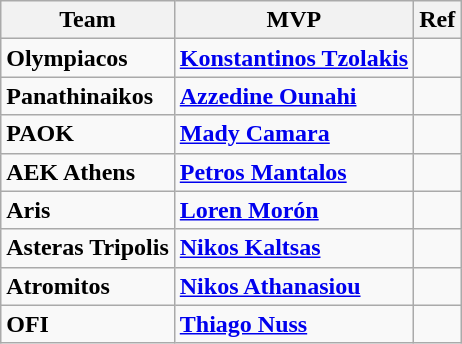<table class="wikitable sortable" style="text-align: left;">
<tr>
<th>Team</th>
<th>MVP</th>
<th>Ref</th>
</tr>
<tr>
<td><strong>Olympiacos</strong></td>
<td> <strong><a href='#'>Konstantinos Tzolakis</a></strong></td>
<td align="center"></td>
</tr>
<tr>
<td><strong>Panathinaikos</strong></td>
<td> <strong><a href='#'>Azzedine Ounahi</a></strong></td>
<td align="center"></td>
</tr>
<tr>
<td><strong>PAOK</strong></td>
<td> <strong><a href='#'>Mady Camara</a></strong></td>
<td align="center"></td>
</tr>
<tr>
<td><strong>AEK Athens</strong></td>
<td> <strong><a href='#'>Petros Mantalos</a></strong></td>
<td align="center"></td>
</tr>
<tr>
<td><strong>Aris</strong></td>
<td> <strong><a href='#'>Loren Morón</a></strong></td>
<td align="center"></td>
</tr>
<tr>
<td><strong>Asteras Tripolis</strong></td>
<td> <strong><a href='#'>Nikos Kaltsas</a></strong></td>
<td align="center"></td>
</tr>
<tr>
<td><strong>Atromitos</strong></td>
<td> <strong><a href='#'>Nikos Athanasiou</a></strong></td>
<td align="center"></td>
</tr>
<tr>
<td><strong>OFI</strong></td>
<td> <strong><a href='#'>Thiago Nuss</a></strong></td>
<td align="center"></td>
</tr>
</table>
